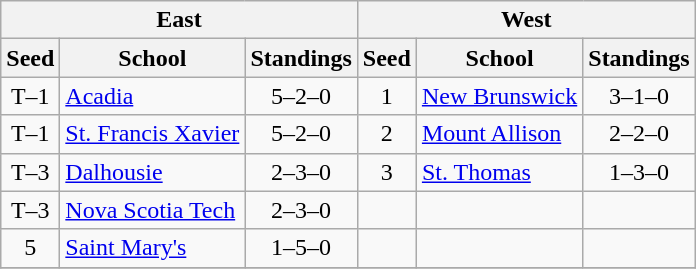<table class="wikitable">
<tr>
<th colspan=3>East</th>
<th colspan=3>West</th>
</tr>
<tr>
<th>Seed</th>
<th>School</th>
<th>Standings</th>
<th>Seed</th>
<th>School</th>
<th>Standings</th>
</tr>
<tr>
<td align=center>T–1</td>
<td><a href='#'>Acadia</a></td>
<td align=center>5–2–0</td>
<td align=center>1</td>
<td><a href='#'>New Brunswick</a></td>
<td align=center>3–1–0</td>
</tr>
<tr>
<td align=center>T–1</td>
<td><a href='#'>St. Francis Xavier</a></td>
<td align=center>5–2–0</td>
<td align=center>2</td>
<td><a href='#'>Mount Allison</a></td>
<td align=center>2–2–0</td>
</tr>
<tr>
<td align=center>T–3</td>
<td><a href='#'>Dalhousie</a></td>
<td align=center>2–3–0</td>
<td align=center>3</td>
<td><a href='#'>St. Thomas</a></td>
<td align=center>1–3–0</td>
</tr>
<tr>
<td align=center>T–3</td>
<td><a href='#'>Nova Scotia Tech</a></td>
<td align=center>2–3–0</td>
<td></td>
<td></td>
<td></td>
</tr>
<tr>
<td align=center>5</td>
<td><a href='#'>Saint Mary's</a></td>
<td align=center>1–5–0</td>
<td></td>
<td></td>
<td></td>
</tr>
<tr>
</tr>
</table>
